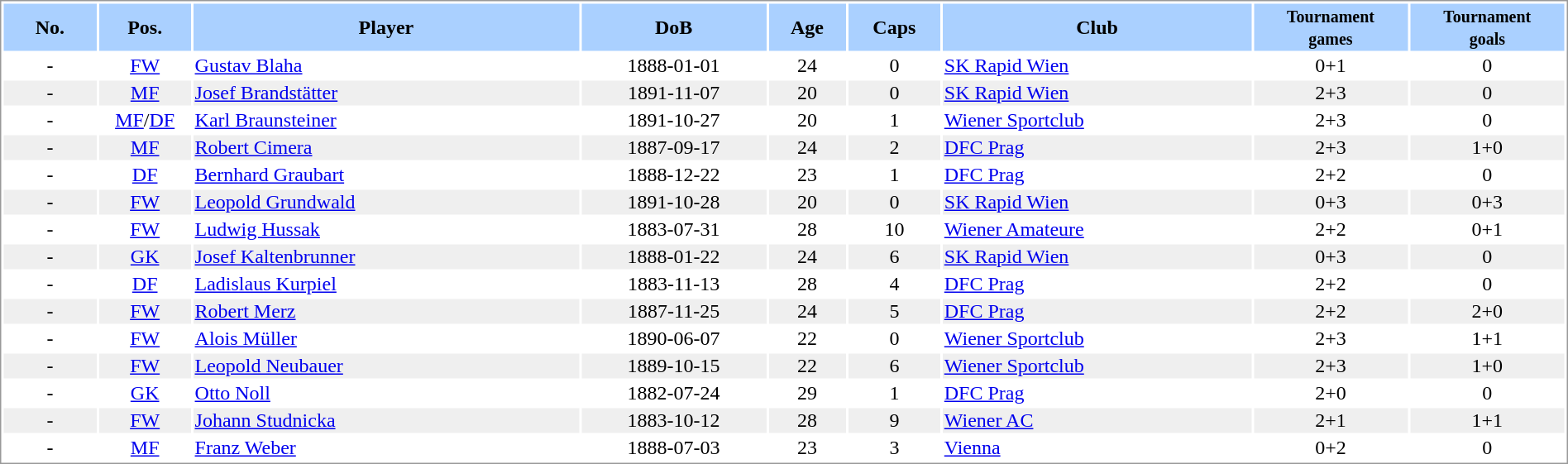<table border="0" width="100%" style="border: 1px solid #999; background-color:#FFFFFF; text-align:center">
<tr align="center" bgcolor="#AAD0FF">
<th width=6%>No.</th>
<th width=6%>Pos.</th>
<th width=25%>Player</th>
<th width=12%>DoB</th>
<th width=5%>Age</th>
<th width=6%>Caps</th>
<th width=20%>Club</th>
<th width=10%><small>Tournament<br>games</small></th>
<th width=10%><small>Tournament<br>goals</small></th>
</tr>
<tr>
<td>-</td>
<td><a href='#'>FW</a></td>
<td align="left"><a href='#'>Gustav Blaha</a></td>
<td>1888-01-01</td>
<td>24</td>
<td>0</td>
<td align="left"> <a href='#'>SK Rapid Wien</a></td>
<td>0+1</td>
<td>0</td>
</tr>
<tr bgcolor="#EFEFEF">
<td>-</td>
<td><a href='#'>MF</a></td>
<td align="left"><a href='#'>Josef Brandstätter</a></td>
<td>1891-11-07</td>
<td>20</td>
<td>0</td>
<td align="left"> <a href='#'>SK Rapid Wien</a></td>
<td>2+3</td>
<td>0</td>
</tr>
<tr>
<td>-</td>
<td><a href='#'>MF</a>/<a href='#'>DF</a></td>
<td align="left"><a href='#'>Karl Braunsteiner</a></td>
<td>1891-10-27</td>
<td>20</td>
<td>1</td>
<td align="left"> <a href='#'>Wiener Sportclub</a></td>
<td>2+3</td>
<td>0</td>
</tr>
<tr bgcolor="#EFEFEF">
<td>-</td>
<td><a href='#'>MF</a></td>
<td align="left"><a href='#'>Robert Cimera</a></td>
<td>1887-09-17</td>
<td>24</td>
<td>2</td>
<td align="left"> <a href='#'>DFC Prag</a></td>
<td>2+3</td>
<td>1+0</td>
</tr>
<tr>
<td>-</td>
<td><a href='#'>DF</a></td>
<td align="left"><a href='#'>Bernhard Graubart</a></td>
<td>1888-12-22</td>
<td>23</td>
<td>1</td>
<td align="left"> <a href='#'>DFC Prag</a></td>
<td>2+2</td>
<td>0</td>
</tr>
<tr bgcolor="#EFEFEF">
<td>-</td>
<td><a href='#'>FW</a></td>
<td align="left"><a href='#'>Leopold Grundwald</a></td>
<td>1891-10-28</td>
<td>20</td>
<td>0</td>
<td align="left"> <a href='#'>SK Rapid Wien</a></td>
<td>0+3</td>
<td>0+3</td>
</tr>
<tr>
<td>-</td>
<td><a href='#'>FW</a></td>
<td align="left"><a href='#'>Ludwig Hussak</a></td>
<td>1883-07-31</td>
<td>28</td>
<td>10</td>
<td align="left"> <a href='#'>Wiener Amateure</a></td>
<td>2+2</td>
<td>0+1</td>
</tr>
<tr bgcolor="#EFEFEF">
<td>-</td>
<td><a href='#'>GK</a></td>
<td align="left"><a href='#'>Josef Kaltenbrunner</a></td>
<td>1888-01-22</td>
<td>24</td>
<td>6</td>
<td align="left"> <a href='#'>SK Rapid Wien</a></td>
<td>0+3</td>
<td>0</td>
</tr>
<tr>
<td>-</td>
<td><a href='#'>DF</a></td>
<td align="left"><a href='#'>Ladislaus Kurpiel</a></td>
<td>1883-11-13</td>
<td>28</td>
<td>4</td>
<td align="left"> <a href='#'>DFC Prag</a></td>
<td>2+2</td>
<td>0</td>
</tr>
<tr bgcolor="#EFEFEF">
<td>-</td>
<td><a href='#'>FW</a></td>
<td align="left"><a href='#'>Robert Merz</a></td>
<td>1887-11-25</td>
<td>24</td>
<td>5</td>
<td align="left"> <a href='#'>DFC Prag</a></td>
<td>2+2</td>
<td>2+0</td>
</tr>
<tr>
<td>-</td>
<td><a href='#'>FW</a></td>
<td align="left"><a href='#'>Alois Müller</a></td>
<td>1890-06-07</td>
<td>22</td>
<td>0</td>
<td align="left"> <a href='#'>Wiener Sportclub</a></td>
<td>2+3</td>
<td>1+1</td>
</tr>
<tr bgcolor="#EFEFEF">
<td>-</td>
<td><a href='#'>FW</a></td>
<td align="left"><a href='#'>Leopold Neubauer</a></td>
<td>1889-10-15</td>
<td>22</td>
<td>6</td>
<td align="left"> <a href='#'>Wiener Sportclub</a></td>
<td>2+3</td>
<td>1+0</td>
</tr>
<tr>
<td>-</td>
<td><a href='#'>GK</a></td>
<td align="left"><a href='#'>Otto Noll</a></td>
<td>1882-07-24</td>
<td>29</td>
<td>1</td>
<td align="left"> <a href='#'>DFC Prag</a></td>
<td>2+0</td>
<td>0</td>
</tr>
<tr bgcolor="#EFEFEF">
<td>-</td>
<td><a href='#'>FW</a></td>
<td align="left"><a href='#'>Johann Studnicka</a></td>
<td>1883-10-12</td>
<td>28</td>
<td>9</td>
<td align="left"> <a href='#'>Wiener AC</a></td>
<td>2+1</td>
<td>1+1</td>
</tr>
<tr>
<td>-</td>
<td><a href='#'>MF</a></td>
<td align="left"><a href='#'>Franz Weber</a></td>
<td>1888-07-03</td>
<td>23</td>
<td>3</td>
<td align="left"> <a href='#'>Vienna</a></td>
<td>0+2</td>
<td>0</td>
</tr>
</table>
